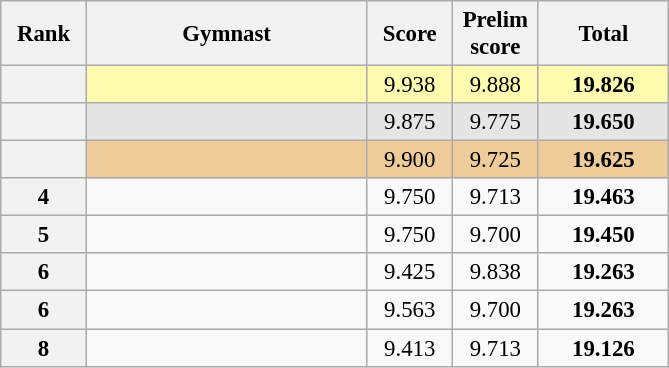<table class="wikitable sortable" style="text-align:center; font-size:95%">
<tr>
<th scope="col" style="width:50px;">Rank</th>
<th scope="col" style="width:180px;">Gymnast</th>
<th scope="col" style="width:50px;">Score</th>
<th scope="col" style="width:50px;">Prelim score</th>
<th scope="col" style="width:80px;">Total</th>
</tr>
<tr style="background:#fffcaf;">
<th scope=row style="text-align:center"></th>
<td style="text-align:left;"></td>
<td>9.938</td>
<td>9.888</td>
<td><strong>19.826</strong></td>
</tr>
<tr style="background:#e5e5e5;">
<th scope=row style="text-align:center"></th>
<td style="text-align:left;"></td>
<td>9.875</td>
<td>9.775</td>
<td><strong>19.650</strong></td>
</tr>
<tr style="background:#ec9;">
<th scope=row style="text-align:center"></th>
<td style="text-align:left;"></td>
<td>9.900</td>
<td>9.725</td>
<td><strong>19.625</strong></td>
</tr>
<tr>
<th scope=row style="text-align:center">4</th>
<td style="text-align:left;"></td>
<td>9.750</td>
<td>9.713</td>
<td><strong>19.463</strong></td>
</tr>
<tr>
<th scope=row style="text-align:center">5</th>
<td style="text-align:left;"></td>
<td>9.750</td>
<td>9.700</td>
<td><strong>19.450</strong></td>
</tr>
<tr>
<th scope=row style="text-align:center">6</th>
<td style="text-align:left;"></td>
<td>9.425</td>
<td>9.838</td>
<td><strong>19.263</strong></td>
</tr>
<tr>
<th scope=row style="text-align:center">6</th>
<td style="text-align:left;"></td>
<td>9.563</td>
<td>9.700</td>
<td><strong>19.263</strong></td>
</tr>
<tr>
<th scope=row style="text-align:center">8</th>
<td style="text-align:left;"></td>
<td>9.413</td>
<td>9.713</td>
<td><strong>19.126</strong></td>
</tr>
</table>
